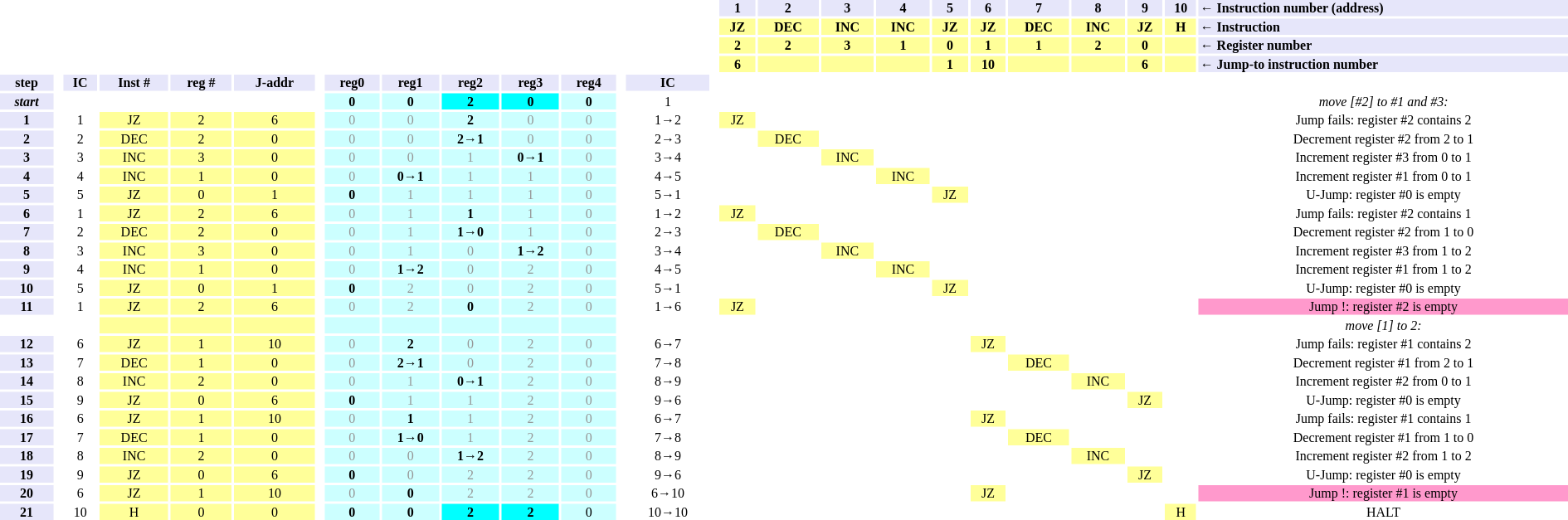<table class="toccolours" style="font-size:88%;width:100%;text-align:center;">
<tr style="font-size:8pt">
<td></td>
<td></td>
<td></td>
<td></td>
<td></td>
<td></td>
<td></td>
<td></td>
<td></td>
<td></td>
<td></td>
<td></td>
<td></td>
<td></td>
<td></td>
<th style="background:lavender">1</th>
<th style="background:lavender">2</th>
<th style="background:lavender">3</th>
<th style="background:lavender">4</th>
<th style="background:lavender">5</th>
<th style="background:lavender">6</th>
<th style="background:lavender">7</th>
<th style="background:lavender">8</th>
<th style="background:lavender">9</th>
<th style="background:lavender">10</th>
<th style="background:lavender;text-align:left">← Instruction number (address)</th>
</tr>
<tr style="font-size:8pt">
<td></td>
<td></td>
<td></td>
<td></td>
<td></td>
<td></td>
<td></td>
<td></td>
<td></td>
<td></td>
<td></td>
<td></td>
<td></td>
<td></td>
<td></td>
<td style="background-color:#FFFF99;font-weight:bold">JZ</td>
<td style="background-color:#FFFF99;font-weight:bold">DEC</td>
<td style="background-color:#FFFF99;font-weight:bold">INC</td>
<td style="background-color:#FFFF99;font-weight:bold">INC</td>
<td style="background-color:#FFFF99;font-weight:bold">JZ</td>
<td style="background-color:#FFFF99;font-weight:bold">JZ</td>
<td style="background-color:#FFFF99;font-weight:bold">DEC</td>
<td style="background-color:#FFFF99;font-weight:bold">INC</td>
<td style="background-color:#FFFF99;font-weight:bold">JZ</td>
<td style="background-color:#FFFF99;font-weight:bold">H</td>
<th style="background:lavender;text-align:left">← Instruction</th>
</tr>
<tr style="font-size:8pt">
<td></td>
<td></td>
<td></td>
<td></td>
<td></td>
<td></td>
<td></td>
<td></td>
<td></td>
<td></td>
<td></td>
<td></td>
<td></td>
<td></td>
<td></td>
<td style="background-color:#FFFF99;font-weight:bold">2</td>
<td style="background-color:#FFFF99;font-weight:bold">2</td>
<td style="background-color:#FFFF99;font-weight:bold">3</td>
<td style="background-color:#FFFF99;font-weight:bold">1</td>
<td style="background-color:#FFFF99;font-weight:bold">0</td>
<td style="background-color:#FFFF99;font-weight:bold">1</td>
<td style="background-color:#FFFF99;font-weight:bold">1</td>
<td style="background-color:#FFFF99;font-weight:bold">2</td>
<td style="background-color:#FFFF99;font-weight:bold">0</td>
<td style="background-color:#FFFF99;font-weight:bold"></td>
<th style="background:lavender;text-align:left">← Register number</th>
</tr>
<tr style="font-size:8pt">
<td></td>
<td></td>
<td></td>
<td></td>
<td></td>
<td></td>
<td></td>
<td></td>
<td></td>
<td></td>
<td></td>
<td></td>
<td></td>
<td></td>
<td></td>
<td style="background-color:#FFFF99;font-weight:bold">6</td>
<td style="background-color:#FFFF99;font-weight:bold"></td>
<td style="background-color:#FFFF99;font-weight:bold"></td>
<td style="background-color:#FFFF99;font-weight:bold"></td>
<td style="background-color:#FFFF99;font-weight:bold">1</td>
<td style="background-color:#FFFF99;font-weight:bold">10</td>
<td style="background-color:#FFFF99;font-weight:bold"></td>
<td style="background-color:#FFFF99;font-weight:bold"></td>
<td style="background-color:#FFFF99;font-weight:bold">6</td>
<td style="background-color:#FFFF99;font-weight:bold"></td>
<th style="background:lavender;text-align:left">← Jump-to instruction number</th>
</tr>
<tr style="font-size:8pt">
<th style="background:lavender">step</th>
<td></td>
<th style="background:lavender">IC</th>
<th style="background:lavender">Inst #</th>
<th style="background:lavender">reg #</th>
<th style="background:lavender">J-addr</th>
<td></td>
<th style="background:lavender">reg0</th>
<th style="background:lavender">reg1</th>
<th style="background:lavender">reg2</th>
<th style="background:lavender">reg3</th>
<th style="background:lavender">reg4</th>
<td></td>
<th style="background:lavender">IC</th>
<td></td>
<td></td>
<td></td>
<td></td>
<td></td>
<td></td>
<td></td>
<td></td>
<td></td>
<td></td>
<td></td>
<td></td>
</tr>
<tr style="font-size:8pt">
<th style="background:lavender;font-style:Italic">start</th>
<td></td>
<td></td>
<td></td>
<td></td>
<td></td>
<td></td>
<td style="background-color:#CCFFFF;font-weight:bold">0</td>
<td style="background-color:#CCFFFF;font-weight:bold">0</td>
<td style="background-color:#00FFFF;font-weight:bold">2</td>
<td style="background-color:#00FFFF;font-weight:bold">0</td>
<td style="background-color:#CCFFFF;font-weight:bold">0</td>
<td></td>
<td>1</td>
<td></td>
<td></td>
<td></td>
<td></td>
<td></td>
<td></td>
<td></td>
<td></td>
<td></td>
<td></td>
<td></td>
<td style="font-style:Italic">move [#2] to #1 and #3:</td>
</tr>
<tr style="font-size:8pt">
<th style="background:lavender">1</th>
<td></td>
<td>1</td>
<td style="background-color:#FFFF99">JZ</td>
<td style="background-color:#FFFF99">2</td>
<td style="background-color:#FFFF99">6</td>
<td></td>
<td style="background-color:#CCFFFF;color:#969696">0</td>
<td style="background-color:#CCFFFF;color:#969696">0</td>
<td style="background-color:#CCFFFF;font-weight:bold">2</td>
<td style="background-color:#CCFFFF;color:#969696">0</td>
<td style="background-color:#CCFFFF;color:#969696">0</td>
<td></td>
<td>1→2</td>
<td></td>
<td style="background-color:#FFFF99">JZ</td>
<td></td>
<td></td>
<td></td>
<td></td>
<td></td>
<td></td>
<td></td>
<td></td>
<td></td>
<td>Jump fails: register #2 contains 2</td>
</tr>
<tr style="font-size:8pt">
<th style="background:lavender">2</th>
<td></td>
<td>2</td>
<td style="background-color:#FFFF99">DEC</td>
<td style="background-color:#FFFF99">2</td>
<td style="background-color:#FFFF99">0</td>
<td></td>
<td style="background-color:#CCFFFF;color:#969696">0</td>
<td style="background-color:#CCFFFF;color:#969696">0</td>
<td style="background-color:#CCFFFF;font-weight:bold">2→1</td>
<td style="background-color:#CCFFFF;color:#969696">0</td>
<td style="background-color:#CCFFFF;color:#969696">0</td>
<td></td>
<td>2→3</td>
<td></td>
<td></td>
<td style="background-color:#FFFF99">DEC</td>
<td></td>
<td></td>
<td></td>
<td></td>
<td></td>
<td></td>
<td></td>
<td></td>
<td>Decrement register #2 from 2 to 1</td>
</tr>
<tr style="font-size:8pt">
<th style="background:lavender">3</th>
<td></td>
<td>3</td>
<td style="background-color:#FFFF99">INC</td>
<td style="background-color:#FFFF99">3</td>
<td style="background-color:#FFFF99">0</td>
<td></td>
<td style="background-color:#CCFFFF;color:#969696">0</td>
<td style="background-color:#CCFFFF;color:#969696">0</td>
<td style="background-color:#CCFFFF;color:#969696">1</td>
<td style="background-color:#CCFFFF;font-weight:bold">0→1</td>
<td style="background-color:#CCFFFF;color:#969696">0</td>
<td></td>
<td>3→4</td>
<td></td>
<td></td>
<td></td>
<td style="background-color:#FFFF99">INC</td>
<td></td>
<td></td>
<td></td>
<td></td>
<td></td>
<td></td>
<td></td>
<td>Increment register #3 from 0 to 1</td>
</tr>
<tr style="font-size:8pt">
<th style="background:lavender">4</th>
<td></td>
<td>4</td>
<td style="background-color:#FFFF99">INC</td>
<td style="background-color:#FFFF99">1</td>
<td style="background-color:#FFFF99">0</td>
<td></td>
<td style="background-color:#CCFFFF;color:#969696">0</td>
<td style="background-color:#CCFFFF;font-weight:bold">0→1</td>
<td style="background-color:#CCFFFF;color:#969696">1</td>
<td style="background-color:#CCFFFF;color:#969696">1</td>
<td style="background-color:#CCFFFF;color:#969696">0</td>
<td></td>
<td>4→5</td>
<td></td>
<td></td>
<td></td>
<td></td>
<td style="background-color:#FFFF99">INC</td>
<td></td>
<td></td>
<td></td>
<td></td>
<td></td>
<td></td>
<td>Increment register #1 from 0 to 1</td>
</tr>
<tr style="font-size:8pt">
<th style="background:lavender">5</th>
<td></td>
<td>5</td>
<td style="background-color:#FFFF99">JZ</td>
<td style="background-color:#FFFF99">0</td>
<td style="background-color:#FFFF99">1</td>
<td></td>
<td style="background-color:#CCFFFF;font-weight:bold">0</td>
<td style="background-color:#CCFFFF;color:#969696">1</td>
<td style="background-color:#CCFFFF;color:#969696">1</td>
<td style="background-color:#CCFFFF;color:#969696">1</td>
<td style="background-color:#CCFFFF;color:#969696">0</td>
<td></td>
<td>5→1</td>
<td></td>
<td></td>
<td></td>
<td></td>
<td></td>
<td style="background-color:#FFFF99">JZ</td>
<td></td>
<td></td>
<td></td>
<td></td>
<td></td>
<td>U-Jump: register #0 is empty</td>
</tr>
<tr style="font-size:8pt">
<th style="background:lavender">6</th>
<td></td>
<td>1</td>
<td style="background-color:#FFFF99">JZ</td>
<td style="background-color:#FFFF99">2</td>
<td style="background-color:#FFFF99">6</td>
<td></td>
<td style="background-color:#CCFFFF;color:#969696">0</td>
<td style="background-color:#CCFFFF;color:#969696">1</td>
<td style="background-color:#CCFFFF;font-weight:bold">1</td>
<td style="background-color:#CCFFFF;color:#969696">1</td>
<td style="background-color:#CCFFFF;color:#969696">0</td>
<td></td>
<td>1→2</td>
<td></td>
<td style="background-color:#FFFF99">JZ</td>
<td></td>
<td></td>
<td></td>
<td></td>
<td></td>
<td></td>
<td></td>
<td></td>
<td></td>
<td>Jump fails: register #2 contains 1</td>
</tr>
<tr style="font-size:8pt">
<th style="background:lavender">7</th>
<td></td>
<td>2</td>
<td style="background-color:#FFFF99">DEC</td>
<td style="background-color:#FFFF99">2</td>
<td style="background-color:#FFFF99">0</td>
<td></td>
<td style="background-color:#CCFFFF;color:#969696">0</td>
<td style="background-color:#CCFFFF;color:#969696">1</td>
<td style="background-color:#CCFFFF;font-weight:bold">1→0</td>
<td style="background-color:#CCFFFF;color:#969696">1</td>
<td style="background-color:#CCFFFF;color:#969696">0</td>
<td></td>
<td>2→3</td>
<td></td>
<td></td>
<td style="background-color:#FFFF99">DEC</td>
<td></td>
<td></td>
<td></td>
<td></td>
<td></td>
<td></td>
<td></td>
<td></td>
<td>Decrement register #2 from 1 to 0</td>
</tr>
<tr style="font-size:8pt">
<th style="background:lavender">8</th>
<td></td>
<td>3</td>
<td style="background-color:#FFFF99">INC</td>
<td style="background-color:#FFFF99">3</td>
<td style="background-color:#FFFF99">0</td>
<td></td>
<td style="background-color:#CCFFFF;color:#969696">0</td>
<td style="background-color:#CCFFFF;color:#969696">1</td>
<td style="background-color:#CCFFFF;color:#969696">0</td>
<td style="background-color:#CCFFFF;font-weight:bold">1→2</td>
<td style="background-color:#CCFFFF;color:#969696">0</td>
<td></td>
<td>3→4</td>
<td></td>
<td></td>
<td></td>
<td style="background-color:#FFFF99">INC</td>
<td></td>
<td></td>
<td></td>
<td></td>
<td></td>
<td></td>
<td></td>
<td>Increment register #3 from 1 to 2</td>
</tr>
<tr style="font-size:8pt">
<th style="background:lavender">9</th>
<td></td>
<td>4</td>
<td style="background-color:#FFFF99">INC</td>
<td style="background-color:#FFFF99">1</td>
<td style="background-color:#FFFF99">0</td>
<td></td>
<td style="background-color:#CCFFFF;color:#969696">0</td>
<td style="background-color:#CCFFFF;font-weight:bold">1→2</td>
<td style="background-color:#CCFFFF;color:#969696">0</td>
<td style="background-color:#CCFFFF;color:#969696">2</td>
<td style="background-color:#CCFFFF;color:#969696">0</td>
<td></td>
<td>4→5</td>
<td></td>
<td></td>
<td></td>
<td></td>
<td style="background-color:#FFFF99">INC</td>
<td></td>
<td></td>
<td></td>
<td></td>
<td></td>
<td></td>
<td>Increment register #1 from 1 to 2</td>
</tr>
<tr style="font-size:8pt">
<th style="background:lavender">10</th>
<td></td>
<td>5</td>
<td style="background-color:#FFFF99">JZ</td>
<td style="background-color:#FFFF99">0</td>
<td style="background-color:#FFFF99">1</td>
<td></td>
<td style="background-color:#CCFFFF;font-weight:bold">0</td>
<td style="background-color:#CCFFFF;color:#969696">2</td>
<td style="background-color:#CCFFFF;color:#969696">0</td>
<td style="background-color:#CCFFFF;color:#969696">2</td>
<td style="background-color:#CCFFFF;color:#969696">0</td>
<td></td>
<td>5→1</td>
<td></td>
<td></td>
<td></td>
<td></td>
<td></td>
<td style="background-color:#FFFF99">JZ</td>
<td></td>
<td></td>
<td></td>
<td></td>
<td></td>
<td>U-Jump: register #0 is empty</td>
</tr>
<tr style="font-size:8pt">
<th style="background:lavender">11</th>
<td></td>
<td>1</td>
<td style="background-color:#FFFF99">JZ</td>
<td style="background-color:#FFFF99">2</td>
<td style="background-color:#FFFF99">6</td>
<td></td>
<td style="background-color:#CCFFFF;color:#969696">0</td>
<td style="background-color:#CCFFFF;color:#969696">2</td>
<td style="background-color:#CCFFFF;font-weight:bold">0</td>
<td style="background-color:#CCFFFF;color:#969696">2</td>
<td style="background-color:#CCFFFF;color:#969696">0</td>
<td></td>
<td>1→6</td>
<td></td>
<td style="background-color:#FFFF99">JZ</td>
<td></td>
<td></td>
<td></td>
<td></td>
<td></td>
<td></td>
<td></td>
<td></td>
<td></td>
<td style="background-color:#FF99CC">Jump !: register #2 is empty</td>
</tr>
<tr style="font-size:8pt">
<td Height="9.6"></td>
<td></td>
<td></td>
<td style="background-color:#FFFF99"></td>
<td style="background-color:#FFFF99"></td>
<td style="background-color:#FFFF99"></td>
<td></td>
<td style="background-color:#CCFFFF;color:#969696"></td>
<td style="background-color:#CCFFFF;color:#969696"></td>
<td style="background-color:#CCFFFF;font-weight:bold"></td>
<td style="background-color:#CCFFFF;color:#969696"></td>
<td style="background-color:#CCFFFF;color:#969696"></td>
<td></td>
<td></td>
<td></td>
<td></td>
<td></td>
<td></td>
<td></td>
<td></td>
<td></td>
<td></td>
<td></td>
<td></td>
<td></td>
<td style="font-style:Italic">move [1] to 2:</td>
</tr>
<tr style="font-size:8pt">
<th style="background:lavender">12</th>
<td></td>
<td>6</td>
<td style="background-color:#FFFF99">JZ</td>
<td style="background-color:#FFFF99">1</td>
<td style="background-color:#FFFF99">10</td>
<td></td>
<td style="background-color:#CCFFFF;color:#969696">0</td>
<td style="background-color:#CCFFFF;font-weight:bold">2</td>
<td style="background-color:#CCFFFF;color:#969696">0</td>
<td style="background-color:#CCFFFF;color:#969696">2</td>
<td style="background-color:#CCFFFF;color:#969696">0</td>
<td></td>
<td>6→7</td>
<td></td>
<td></td>
<td></td>
<td></td>
<td></td>
<td></td>
<td style="background-color:#FFFF99">JZ</td>
<td></td>
<td></td>
<td></td>
<td></td>
<td>Jump fails: register #1 contains 2</td>
</tr>
<tr style="font-size:8pt">
<th style="background:lavender">13</th>
<td></td>
<td>7</td>
<td style="background-color:#FFFF99">DEC</td>
<td style="background-color:#FFFF99">1</td>
<td style="background-color:#FFFF99">0</td>
<td></td>
<td style="background-color:#CCFFFF;color:#969696">0</td>
<td style="background-color:#CCFFFF;font-weight:bold">2→1</td>
<td style="background-color:#CCFFFF;color:#969696">0</td>
<td style="background-color:#CCFFFF;color:#969696">2</td>
<td style="background-color:#CCFFFF;color:#969696">0</td>
<td></td>
<td>7→8</td>
<td></td>
<td></td>
<td></td>
<td></td>
<td></td>
<td></td>
<td></td>
<td style="background-color:#FFFF99">DEC</td>
<td></td>
<td></td>
<td></td>
<td>Decrement register #1 from 2 to 1</td>
</tr>
<tr style="font-size:8pt">
<th style="background:lavender">14</th>
<td></td>
<td>8</td>
<td style="background-color:#FFFF99">INC</td>
<td style="background-color:#FFFF99">2</td>
<td style="background-color:#FFFF99">0</td>
<td></td>
<td style="background-color:#CCFFFF;color:#969696">0</td>
<td style="background-color:#CCFFFF;color:#969696">1</td>
<td style="background-color:#CCFFFF;font-weight:bold">0→1</td>
<td style="background-color:#CCFFFF;color:#969696">2</td>
<td style="background-color:#CCFFFF;color:#969696">0</td>
<td></td>
<td>8→9</td>
<td></td>
<td></td>
<td></td>
<td></td>
<td></td>
<td></td>
<td></td>
<td></td>
<td style="background-color:#FFFF99">INC</td>
<td></td>
<td></td>
<td>Increment register #2 from 0 to 1</td>
</tr>
<tr style="font-size:8pt">
<th style="background:lavender">15</th>
<td></td>
<td>9</td>
<td style="background-color:#FFFF99">JZ</td>
<td style="background-color:#FFFF99">0</td>
<td style="background-color:#FFFF99">6</td>
<td></td>
<td style="background-color:#CCFFFF;font-weight:bold">0</td>
<td style="background-color:#CCFFFF;color:#969696">1</td>
<td style="background-color:#CCFFFF;color:#969696">1</td>
<td style="background-color:#CCFFFF;color:#969696">2</td>
<td style="background-color:#CCFFFF;color:#969696">0</td>
<td></td>
<td>9→6</td>
<td></td>
<td></td>
<td></td>
<td></td>
<td></td>
<td></td>
<td></td>
<td></td>
<td></td>
<td style="background-color:#FFFF99">JZ</td>
<td></td>
<td>U-Jump: register #0 is empty</td>
</tr>
<tr style="font-size:8pt">
<th style="background:lavender">16</th>
<td></td>
<td>6</td>
<td style="background-color:#FFFF99">JZ</td>
<td style="background-color:#FFFF99">1</td>
<td style="background-color:#FFFF99">10</td>
<td></td>
<td style="background-color:#CCFFFF;color:#969696">0</td>
<td style="background-color:#CCFFFF;font-weight:bold">1</td>
<td style="background-color:#CCFFFF;color:#969696">1</td>
<td style="background-color:#CCFFFF;color:#969696">2</td>
<td style="background-color:#CCFFFF;color:#969696">0</td>
<td></td>
<td>6→7</td>
<td></td>
<td></td>
<td></td>
<td></td>
<td></td>
<td></td>
<td style="background-color:#FFFF99">JZ</td>
<td></td>
<td></td>
<td></td>
<td></td>
<td>Jump fails: register #1 contains 1</td>
</tr>
<tr style="font-size:8pt">
<th style="background:lavender">17</th>
<td></td>
<td>7</td>
<td style="background-color:#FFFF99">DEC</td>
<td style="background-color:#FFFF99">1</td>
<td style="background-color:#FFFF99">0</td>
<td></td>
<td style="background-color:#CCFFFF;color:#969696">0</td>
<td style="background-color:#CCFFFF;font-weight:bold">1→0</td>
<td style="background-color:#CCFFFF;color:#969696">1</td>
<td style="background-color:#CCFFFF;color:#969696">2</td>
<td style="background-color:#CCFFFF;color:#969696">0</td>
<td></td>
<td>7→8</td>
<td></td>
<td></td>
<td></td>
<td></td>
<td></td>
<td></td>
<td></td>
<td style="background-color:#FFFF99">DEC</td>
<td></td>
<td></td>
<td></td>
<td>Decrement register #1 from 1 to 0</td>
</tr>
<tr style="font-size:8pt">
<th style="background:lavender">18</th>
<td></td>
<td>8</td>
<td style="background-color:#FFFF99">INC</td>
<td style="background-color:#FFFF99">2</td>
<td style="background-color:#FFFF99">0</td>
<td></td>
<td style="background-color:#CCFFFF;color:#969696">0</td>
<td style="background-color:#CCFFFF;color:#969696">0</td>
<td style="background-color:#CCFFFF;font-weight:bold">1→2</td>
<td style="background-color:#CCFFFF;color:#969696">2</td>
<td style="background-color:#CCFFFF;color:#969696">0</td>
<td></td>
<td>8→9</td>
<td></td>
<td></td>
<td></td>
<td></td>
<td></td>
<td></td>
<td></td>
<td></td>
<td style="background-color:#FFFF99">INC</td>
<td></td>
<td></td>
<td>Increment register #2 from 1 to 2</td>
</tr>
<tr style="font-size:8pt">
<th style="background:lavender">19</th>
<td></td>
<td>9</td>
<td style="background-color:#FFFF99">JZ</td>
<td style="background-color:#FFFF99">0</td>
<td style="background-color:#FFFF99">6</td>
<td></td>
<td style="background-color:#CCFFFF;font-weight:bold">0</td>
<td style="background-color:#CCFFFF;color:#969696">0</td>
<td style="background-color:#CCFFFF;color:#969696">2</td>
<td style="background-color:#CCFFFF;color:#969696">2</td>
<td style="background-color:#CCFFFF;color:#969696">0</td>
<td></td>
<td>9→6</td>
<td></td>
<td></td>
<td></td>
<td></td>
<td></td>
<td></td>
<td></td>
<td></td>
<td></td>
<td style="background-color:#FFFF99">JZ</td>
<td></td>
<td>U-Jump: register #0 is empty</td>
</tr>
<tr style="font-size:8pt">
<th style="background:lavender">20</th>
<td></td>
<td>6</td>
<td style="background-color:#FFFF99">JZ</td>
<td style="background-color:#FFFF99">1</td>
<td style="background-color:#FFFF99">10</td>
<td></td>
<td style="background-color:#CCFFFF;color:#969696">0</td>
<td style="background-color:#CCFFFF;font-weight:bold">0</td>
<td style="background-color:#CCFFFF;color:#969696">2</td>
<td style="background-color:#CCFFFF;color:#969696">2</td>
<td style="background-color:#CCFFFF;color:#969696">0</td>
<td></td>
<td>6→10</td>
<td></td>
<td></td>
<td></td>
<td></td>
<td></td>
<td></td>
<td style="background-color:#FFFF99">JZ</td>
<td></td>
<td></td>
<td></td>
<td></td>
<td style="background-color:#FF99CC">Jump !: register #1 is empty</td>
</tr>
<tr style="font-size:8pt">
<th style="background:lavender">21</th>
<td></td>
<td>10</td>
<td style="background-color:#FFFF99">H</td>
<td style="background-color:#FFFF99">0</td>
<td style="background-color:#FFFF99">0</td>
<td></td>
<td style="background-color:#CCFFFF;font-weight:bold">0</td>
<td style="background-color:#CCFFFF;font-weight:bold">0</td>
<td style="background-color:#00FFFF;font-weight:bold">2</td>
<td style="background-color:#00FFFF;font-weight:bold">2</td>
<td style="background-color:#CCFFFF">0</td>
<td></td>
<td>10→10</td>
<td></td>
<td></td>
<td></td>
<td></td>
<td></td>
<td></td>
<td></td>
<td></td>
<td></td>
<td></td>
<td style="background-color:#FFFF99">H</td>
<td>HALT</td>
</tr>
</table>
